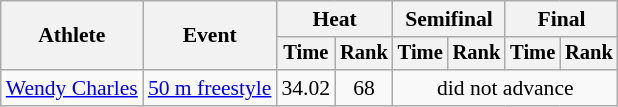<table class=wikitable style=font-size:90%>
<tr>
<th rowspan=2>Athlete</th>
<th rowspan=2>Event</th>
<th colspan=2>Heat</th>
<th colspan=2>Semifinal</th>
<th colspan=2>Final</th>
</tr>
<tr style=font-size:95%>
<th>Time</th>
<th>Rank</th>
<th>Time</th>
<th>Rank</th>
<th>Time</th>
<th>Rank</th>
</tr>
<tr align=center>
<td align=left><a href='#'>Wendy Charles</a></td>
<td align=left rowspan="1"><a href='#'>50 m freestyle</a></td>
<td>34.02</td>
<td>68</td>
<td colspan=4>did not advance</td>
</tr>
</table>
